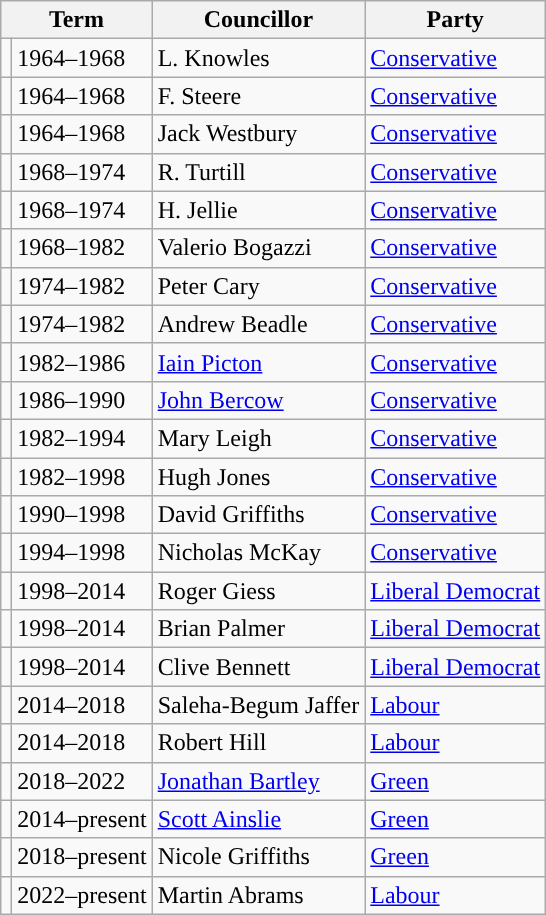<table class="wikitable">
<tr>
<th colspan=2>Term</th>
<th>Councillor</th>
<th>Party</th>
</tr>
<tr>
<td style="background-color: "></td>
<td>1964–1968</td>
<td>L. Knowles</td>
<td><a href='#'>Conservative</a></td>
</tr>
<tr>
<td style="background-color: "></td>
<td>1964–1968</td>
<td>F. Steere</td>
<td><a href='#'>Conservative</a></td>
</tr>
<tr>
<td style="background-color: "></td>
<td>1964–1968</td>
<td>Jack Westbury</td>
<td><a href='#'>Conservative</a></td>
</tr>
<tr>
<td style="background-color: "></td>
<td>1968–1974</td>
<td>R. Turtill</td>
<td><a href='#'>Conservative</a></td>
</tr>
<tr>
<td style="background-color: "></td>
<td>1968–1974</td>
<td>H. Jellie</td>
<td><a href='#'>Conservative</a></td>
</tr>
<tr>
<td style="background-color: "></td>
<td>1968–1982</td>
<td>Valerio Bogazzi</td>
<td><a href='#'>Conservative</a></td>
</tr>
<tr>
<td style="background-color: "></td>
<td>1974–1982</td>
<td>Peter Cary</td>
<td><a href='#'>Conservative</a></td>
</tr>
<tr>
<td style="background-color: "></td>
<td>1974–1982</td>
<td>Andrew Beadle</td>
<td><a href='#'>Conservative</a></td>
</tr>
<tr>
<td style="background-color: "></td>
<td>1982–1986</td>
<td><a href='#'>Iain Picton</a></td>
<td><a href='#'>Conservative</a></td>
</tr>
<tr>
<td style="background-color: "></td>
<td>1986–1990</td>
<td><a href='#'>John Bercow</a></td>
<td><a href='#'>Conservative</a></td>
</tr>
<tr>
<td style="background-color: "></td>
<td>1982–1994</td>
<td>Mary Leigh</td>
<td><a href='#'>Conservative</a></td>
</tr>
<tr>
<td style="background-color: "></td>
<td>1982–1998</td>
<td>Hugh Jones</td>
<td><a href='#'>Conservative</a></td>
</tr>
<tr>
<td style="background-color: "></td>
<td>1990–1998</td>
<td>David Griffiths</td>
<td><a href='#'>Conservative</a></td>
</tr>
<tr>
<td style="background-color: "></td>
<td>1994–1998</td>
<td>Nicholas McKay</td>
<td><a href='#'>Conservative</a></td>
</tr>
<tr>
<td style="background-color: "></td>
<td>1998–2014</td>
<td>Roger Giess</td>
<td><a href='#'>Liberal Democrat</a></td>
</tr>
<tr>
<td style="background-color: "></td>
<td>1998–2014</td>
<td>Brian Palmer</td>
<td><a href='#'>Liberal Democrat</a></td>
</tr>
<tr>
<td style="background-color: "></td>
<td>1998–2014</td>
<td>Clive Bennett</td>
<td><a href='#'>Liberal Democrat</a></td>
</tr>
<tr>
<td style="background-color: "></td>
<td>2014–2018</td>
<td>Saleha-Begum Jaffer</td>
<td><a href='#'>Labour</a></td>
</tr>
<tr>
<td style="background-color: "></td>
<td>2014–2018</td>
<td>Robert Hill</td>
<td><a href='#'>Labour</a></td>
</tr>
<tr>
<td style="background-color: "></td>
<td>2018–2022</td>
<td><a href='#'>Jonathan Bartley</a></td>
<td><a href='#'>Green</a></td>
</tr>
<tr>
<td style="background-color: "></td>
<td>2014–present</td>
<td><a href='#'>Scott Ainslie</a></td>
<td><a href='#'>Green</a></td>
</tr>
<tr>
<td style="background-color: "></td>
<td>2018–present</td>
<td>Nicole Griffiths</td>
<td><a href='#'>Green</a></td>
</tr>
<tr>
<td style="background-color: "></td>
<td>2022–present</td>
<td>Martin Abrams</td>
<td><a href='#'>Labour</a></td>
</tr>
</table>
